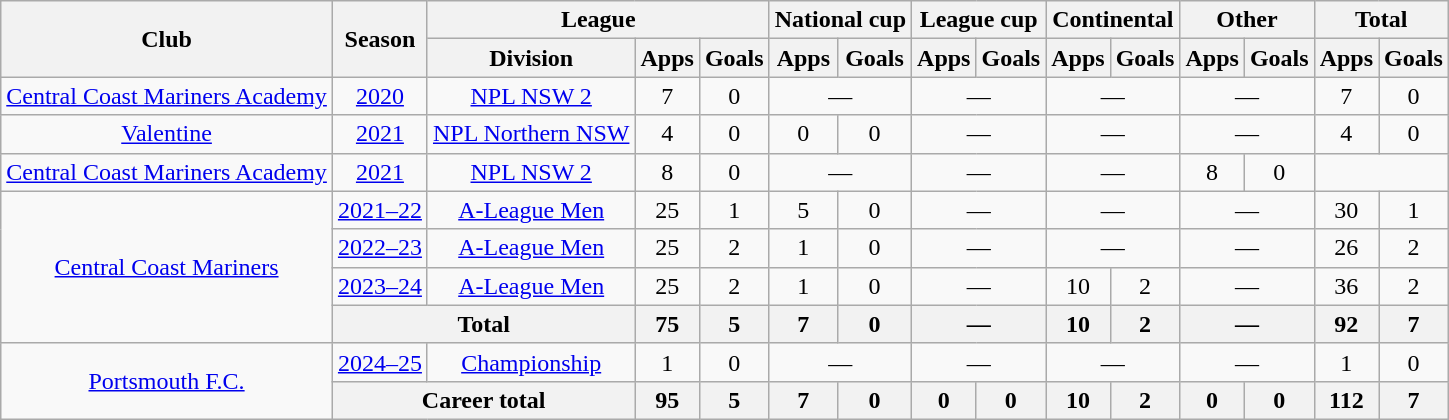<table class="wikitable" style="text-align:center">
<tr>
<th rowspan="2">Club</th>
<th rowspan="2">Season</th>
<th colspan="3">League</th>
<th colspan="2">National cup</th>
<th colspan="2">League cup</th>
<th colspan="2">Continental</th>
<th colspan="2">Other</th>
<th colspan="2">Total</th>
</tr>
<tr>
<th>Division</th>
<th>Apps</th>
<th>Goals</th>
<th>Apps</th>
<th>Goals</th>
<th>Apps</th>
<th>Goals</th>
<th>Apps</th>
<th>Goals</th>
<th>Apps</th>
<th>Goals</th>
<th>Apps</th>
<th>Goals</th>
</tr>
<tr>
<td><a href='#'>Central Coast Mariners Academy</a></td>
<td><a href='#'>2020</a></td>
<td><a href='#'>NPL NSW 2</a></td>
<td>7</td>
<td>0</td>
<td colspan="2">—</td>
<td colspan="2">—</td>
<td colspan="2">—</td>
<td colspan="2">—</td>
<td>7</td>
<td>0</td>
</tr>
<tr>
<td><a href='#'>Valentine</a></td>
<td><a href='#'>2021</a></td>
<td><a href='#'>NPL Northern NSW</a></td>
<td>4</td>
<td>0</td>
<td>0</td>
<td>0</td>
<td colspan="2">—</td>
<td colspan="2">—</td>
<td colspan="2">—</td>
<td>4</td>
<td>0</td>
</tr>
<tr>
<td><a href='#'>Central Coast Mariners Academy</a></td>
<td><a href='#'>2021</a></td>
<td><a href='#'>NPL NSW 2</a></td>
<td>8</td>
<td>0</td>
<td colspan="2">—</td>
<td colspan="2">—</td>
<td colspan="2">—</td>
<td>8</td>
<td>0</td>
</tr>
<tr>
<td rowspan="4"><a href='#'>Central Coast Mariners</a></td>
<td><a href='#'>2021–22</a></td>
<td><a href='#'>A-League Men</a></td>
<td>25</td>
<td>1</td>
<td>5</td>
<td>0</td>
<td colspan="2">—</td>
<td colspan="2">—</td>
<td colspan="2">—</td>
<td>30</td>
<td>1</td>
</tr>
<tr>
<td><a href='#'>2022–23</a></td>
<td><a href='#'>A-League Men</a></td>
<td>25</td>
<td>2</td>
<td>1</td>
<td>0</td>
<td colspan="2">—</td>
<td colspan="2">—</td>
<td colspan="2">—</td>
<td>26</td>
<td>2</td>
</tr>
<tr>
<td><a href='#'>2023–24</a></td>
<td><a href='#'>A-League Men</a></td>
<td>25</td>
<td>2</td>
<td>1</td>
<td>0</td>
<td colspan="2">—</td>
<td>10</td>
<td>2</td>
<td colspan="2">—</td>
<td>36</td>
<td>2</td>
</tr>
<tr>
<th colspan="2">Total</th>
<th>75</th>
<th>5</th>
<th>7</th>
<th>0</th>
<th colspan="2">—</th>
<th>10</th>
<th>2</th>
<th colspan="2">—</th>
<th>92</th>
<th>7</th>
</tr>
<tr>
<td rowspan="2"><a href='#'>Portsmouth F.C.</a></td>
<td><a href='#'>2024–25</a></td>
<td><a href='#'>Championship</a></td>
<td>1</td>
<td>0</td>
<td colspan="2">—</td>
<td colspan="2">—</td>
<td colspan="2">—</td>
<td colspan="2">—</td>
<td>1</td>
<td>0</td>
</tr>
<tr>
<th colspan="2">Career total</th>
<th>95</th>
<th>5</th>
<th>7</th>
<th>0</th>
<th>0</th>
<th>0</th>
<th>10</th>
<th>2</th>
<th>0</th>
<th>0</th>
<th>112</th>
<th>7</th>
</tr>
</table>
